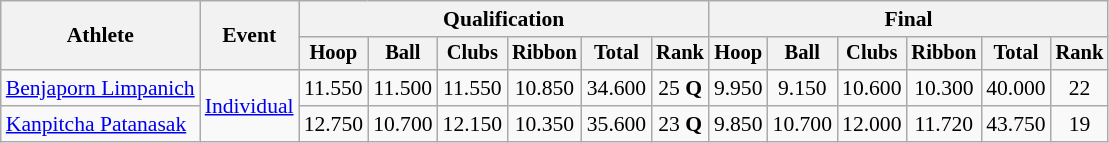<table class=wikitable style="font-size:90%">
<tr>
<th rowspan=2>Athlete</th>
<th rowspan=2>Event</th>
<th colspan=6>Qualification</th>
<th colspan=6>Final</th>
</tr>
<tr style="font-size:95%">
<th>Hoop</th>
<th>Ball</th>
<th>Clubs</th>
<th>Ribbon</th>
<th>Total</th>
<th>Rank</th>
<th>Hoop</th>
<th>Ball</th>
<th>Clubs</th>
<th>Ribbon</th>
<th>Total</th>
<th>Rank</th>
</tr>
<tr align=center>
<td align=left><a href='#'>Benjaporn Limpanich</a></td>
<td align=left rowspan=2><a href='#'>Individual</a></td>
<td>11.550</td>
<td>11.500</td>
<td>11.550</td>
<td>10.850</td>
<td>34.600</td>
<td>25 <strong>Q</strong></td>
<td>9.950</td>
<td>9.150</td>
<td>10.600</td>
<td>10.300</td>
<td>40.000</td>
<td>22</td>
</tr>
<tr align=center>
<td align=left><a href='#'>Kanpitcha Patanasak</a></td>
<td>12.750</td>
<td>10.700</td>
<td>12.150</td>
<td>10.350</td>
<td>35.600</td>
<td>23 <strong>Q</strong></td>
<td>9.850</td>
<td>10.700</td>
<td>12.000</td>
<td>11.720</td>
<td>43.750</td>
<td>19</td>
</tr>
</table>
